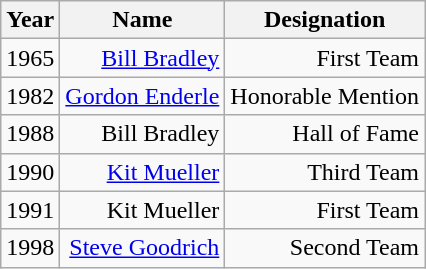<table class="wikitable sortable" style="text-align:right">
<tr>
<th>Year</th>
<th>Name</th>
<th>Designation</th>
</tr>
<tr>
<td>1965</td>
<td><a href='#'>Bill Bradley</a></td>
<td>First Team</td>
</tr>
<tr>
<td>1982</td>
<td><a href='#'>Gordon Enderle</a></td>
<td>Honorable Mention</td>
</tr>
<tr>
<td>1988</td>
<td>Bill Bradley</td>
<td>Hall of Fame</td>
</tr>
<tr>
<td>1990</td>
<td><a href='#'>Kit Mueller</a></td>
<td>Third Team</td>
</tr>
<tr>
<td>1991</td>
<td>Kit Mueller</td>
<td>First Team</td>
</tr>
<tr>
<td>1998</td>
<td><a href='#'>Steve Goodrich</a></td>
<td>Second Team</td>
</tr>
</table>
